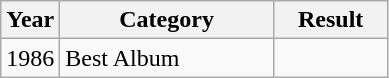<table class="wikitable">
<tr>
<th width="32">Year</th>
<th width="135">Category</th>
<th width="69">Result</th>
</tr>
<tr>
<td>1986</td>
<td>Best Album</td>
<td></td>
</tr>
</table>
